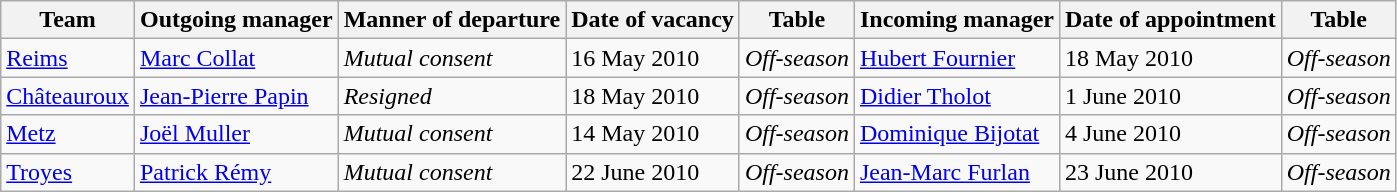<table class="wikitable">
<tr>
<th>Team</th>
<th>Outgoing manager</th>
<th>Manner of departure</th>
<th>Date of vacancy</th>
<th>Table</th>
<th>Incoming manager</th>
<th>Date of appointment</th>
<th>Table</th>
</tr>
<tr>
<td><a href='#'>Reims</a></td>
<td> <a href='#'>Marc Collat</a></td>
<td><em>Mutual consent</em></td>
<td>16 May 2010</td>
<td><em>Off-season</em></td>
<td> <a href='#'>Hubert Fournier</a></td>
<td>18 May 2010</td>
<td><em>Off-season</em></td>
</tr>
<tr>
<td><a href='#'>Châteauroux</a></td>
<td> <a href='#'>Jean-Pierre Papin</a></td>
<td><em>Resigned</em></td>
<td>18 May 2010</td>
<td><em>Off-season</em></td>
<td> <a href='#'>Didier Tholot</a></td>
<td>1 June 2010</td>
<td><em>Off-season</em></td>
</tr>
<tr>
<td><a href='#'>Metz</a></td>
<td> <a href='#'>Joël Muller</a></td>
<td><em>Mutual consent</em></td>
<td>14 May 2010</td>
<td><em>Off-season</em></td>
<td> <a href='#'>Dominique Bijotat</a></td>
<td>4 June 2010</td>
<td><em>Off-season</em></td>
</tr>
<tr>
<td><a href='#'>Troyes</a></td>
<td> <a href='#'>Patrick Rémy</a></td>
<td><em>Mutual consent</em></td>
<td>22 June 2010</td>
<td><em>Off-season</em></td>
<td> <a href='#'>Jean-Marc Furlan</a></td>
<td>23 June 2010</td>
<td><em>Off-season</em></td>
</tr>
</table>
